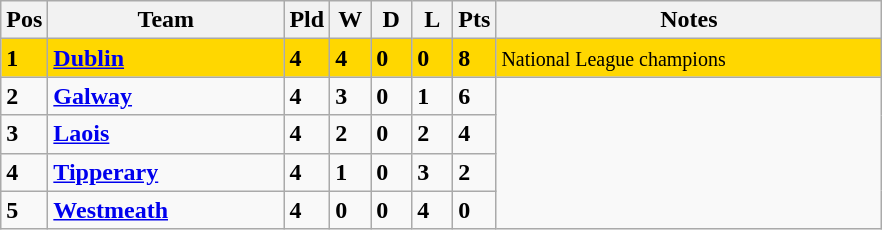<table class="wikitable" style="text-align: centre;">
<tr>
<th width=20>Pos</th>
<th width=150>Team</th>
<th width=20>Pld</th>
<th width=20>W</th>
<th width=20>D</th>
<th width=20>L</th>
<th width=20>Pts</th>
<th width=250>Notes</th>
</tr>
<tr style="background:gold;">
<td><strong>1</strong></td>
<td align=left><strong> <a href='#'>Dublin</a> </strong></td>
<td><strong>4</strong></td>
<td><strong>4</strong></td>
<td><strong>0</strong></td>
<td><strong>0</strong></td>
<td><strong>8</strong></td>
<td><small> National League champions</small></td>
</tr>
<tr>
<td><strong>2</strong></td>
<td align=left><strong> <a href='#'>Galway</a> </strong></td>
<td><strong>4</strong></td>
<td><strong>3</strong></td>
<td><strong>0</strong></td>
<td><strong>1</strong></td>
<td><strong>6</strong></td>
</tr>
<tr>
<td><strong>3</strong></td>
<td align=left><strong> <a href='#'>Laois</a> </strong></td>
<td><strong>4</strong></td>
<td><strong>2</strong></td>
<td><strong>0</strong></td>
<td><strong>2</strong></td>
<td><strong>4</strong></td>
</tr>
<tr>
<td><strong>4</strong></td>
<td align=left><strong> <a href='#'>Tipperary</a> </strong></td>
<td><strong>4</strong></td>
<td><strong>1</strong></td>
<td><strong>0</strong></td>
<td><strong>3</strong></td>
<td><strong>2</strong></td>
</tr>
<tr>
<td><strong>5</strong></td>
<td align=left><strong> <a href='#'>Westmeath</a> </strong></td>
<td><strong>4</strong></td>
<td><strong>0</strong></td>
<td><strong>0</strong></td>
<td><strong>4</strong></td>
<td><strong>0</strong></td>
</tr>
</table>
